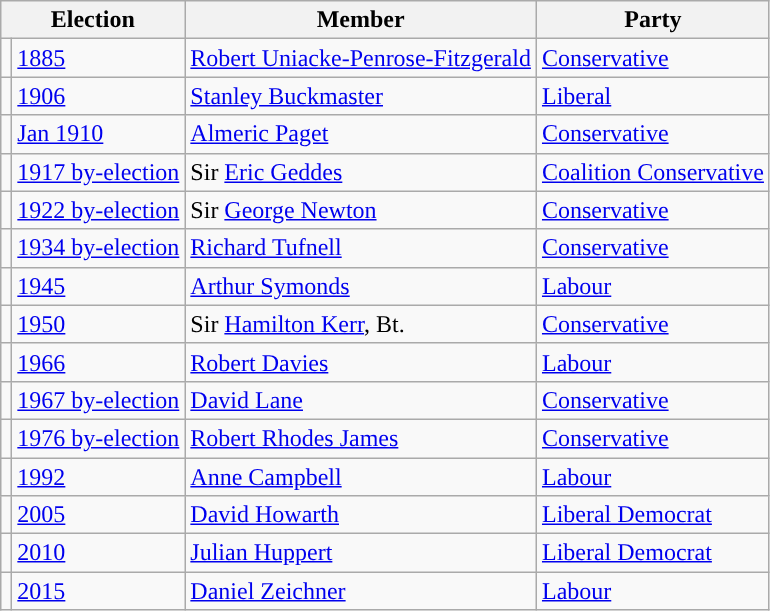<table class="wikitable">
<tr>
<th colspan="2">Election</th>
<th>Member</th>
<th>Party</th>
</tr>
<tr>
<td style="color:inherit;background-color: "></td>
<td><a href='#'>1885</a></td>
<td><a href='#'>Robert Uniacke-Penrose-Fitzgerald</a></td>
<td><a href='#'>Conservative</a></td>
</tr>
<tr>
<td style="color:inherit;background-color: "></td>
<td><a href='#'>1906</a></td>
<td><a href='#'>Stanley Buckmaster</a></td>
<td><a href='#'>Liberal</a></td>
</tr>
<tr>
<td style="color:inherit;background-color: "></td>
<td><a href='#'>Jan 1910</a></td>
<td><a href='#'>Almeric Paget</a></td>
<td><a href='#'>Conservative</a></td>
</tr>
<tr>
<td style="color:inherit;background-color: "></td>
<td><a href='#'>1917 by-election</a></td>
<td>Sir <a href='#'>Eric Geddes</a></td>
<td><a href='#'>Coalition Conservative</a></td>
</tr>
<tr>
<td style="color:inherit;background-color: "></td>
<td><a href='#'>1922 by-election</a></td>
<td>Sir <a href='#'>George Newton</a></td>
<td><a href='#'>Conservative</a></td>
</tr>
<tr>
<td style="color:inherit;background-color: "></td>
<td><a href='#'>1934 by-election</a></td>
<td><a href='#'>Richard Tufnell</a></td>
<td><a href='#'>Conservative</a></td>
</tr>
<tr>
<td style="color:inherit;background-color: "></td>
<td><a href='#'>1945</a></td>
<td><a href='#'>Arthur Symonds</a></td>
<td><a href='#'>Labour</a></td>
</tr>
<tr>
<td style="color:inherit;background-color: "></td>
<td><a href='#'>1950</a></td>
<td>Sir <a href='#'>Hamilton Kerr</a>, Bt.</td>
<td><a href='#'>Conservative</a></td>
</tr>
<tr>
<td style="color:inherit;background-color: "></td>
<td><a href='#'>1966</a></td>
<td><a href='#'>Robert Davies</a></td>
<td><a href='#'>Labour</a></td>
</tr>
<tr>
<td style="color:inherit;background-color: "></td>
<td><a href='#'>1967 by-election</a></td>
<td><a href='#'>David Lane</a></td>
<td><a href='#'>Conservative</a></td>
</tr>
<tr>
<td style="color:inherit;background-color: "></td>
<td><a href='#'>1976 by-election</a></td>
<td><a href='#'>Robert Rhodes James</a></td>
<td><a href='#'>Conservative</a></td>
</tr>
<tr>
<td style="color:inherit;background-color: "></td>
<td><a href='#'>1992</a></td>
<td><a href='#'>Anne Campbell</a></td>
<td><a href='#'>Labour</a></td>
</tr>
<tr>
<td style="color:inherit;background-color: "></td>
<td><a href='#'>2005</a></td>
<td><a href='#'>David Howarth</a></td>
<td><a href='#'>Liberal Democrat</a></td>
</tr>
<tr>
<td style="color:inherit;background-color: "></td>
<td><a href='#'>2010</a></td>
<td><a href='#'>Julian Huppert</a></td>
<td><a href='#'>Liberal Democrat</a></td>
</tr>
<tr>
<td style="color:inherit;background-color: "></td>
<td><a href='#'>2015</a></td>
<td><a href='#'>Daniel Zeichner</a></td>
<td><a href='#'>Labour</a></td>
</tr>
</table>
